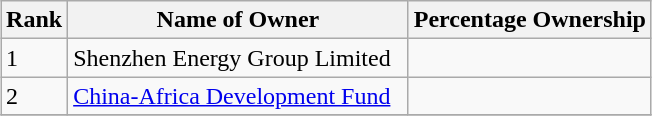<table class="wikitable sortable" style="margin: 0.5em auto">
<tr>
<th>Rank</th>
<th>Name of Owner</th>
<th>Percentage Ownership</th>
</tr>
<tr>
<td>1</td>
<td>Shenzhen Energy Group Limited  </td>
<td></td>
</tr>
<tr>
<td>2</td>
<td><a href='#'>China-Africa Development Fund</a></td>
<td></td>
</tr>
<tr>
</tr>
</table>
